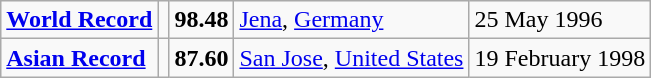<table class="wikitable">
<tr>
<td><strong><a href='#'>World Record</a></strong></td>
<td></td>
<td><strong>98.48</strong></td>
<td><a href='#'>Jena</a>, <a href='#'>Germany</a></td>
<td>25 May 1996</td>
</tr>
<tr>
<td><strong><a href='#'>Asian Record</a></strong></td>
<td></td>
<td><strong>87.60</strong></td>
<td><a href='#'>San Jose</a>, <a href='#'>United States</a></td>
<td>19 February 1998</td>
</tr>
</table>
